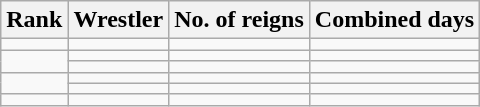<table class="wikitable sortable">
<tr>
<th>Rank </th>
<th>Wrestler</th>
<th>No. of reigns</th>
<th>Combined days</th>
</tr>
<tr>
<td></td>
<td></td>
<td></td>
<td></td>
</tr>
<tr>
<td rowspan=2></td>
<td></td>
<td></td>
<td></td>
</tr>
<tr>
<td></td>
<td></td>
<td></td>
</tr>
<tr>
<td rowspan=2></td>
<td></td>
<td></td>
<td></td>
</tr>
<tr>
<td></td>
<td></td>
<td></td>
</tr>
<tr>
<td></td>
<td></td>
<td></td>
<td></td>
</tr>
</table>
